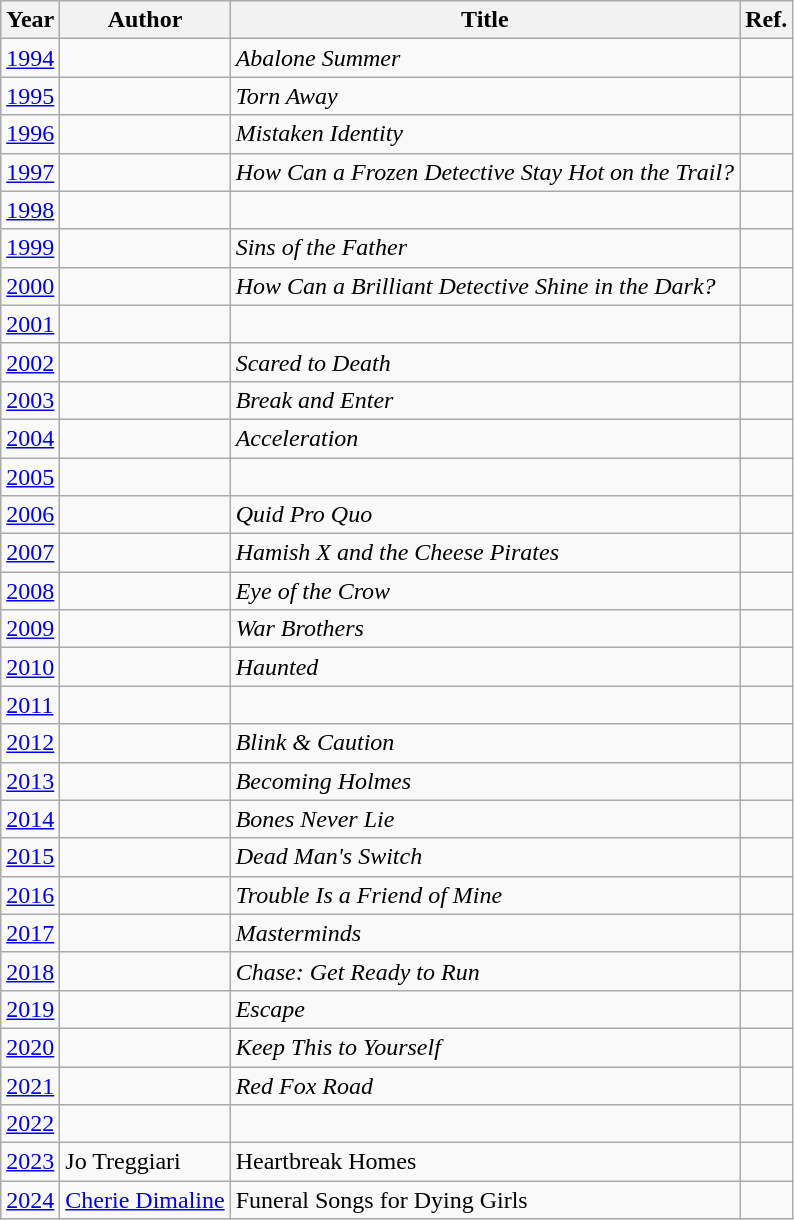<table class="wikitable sortable mw-collapsible">
<tr>
<th>Year</th>
<th>Author</th>
<th>Title</th>
<th>Ref.</th>
</tr>
<tr>
<td><a href='#'>1994</a></td>
<td></td>
<td><em>Abalone Summer</em></td>
<td></td>
</tr>
<tr>
<td><a href='#'>1995</a></td>
<td></td>
<td><em>Torn Away</em></td>
<td></td>
</tr>
<tr>
<td><a href='#'>1996</a></td>
<td></td>
<td><em>Mistaken Identity</em></td>
<td></td>
</tr>
<tr>
<td><a href='#'>1997</a></td>
<td></td>
<td><em>How Can a Frozen Detective Stay Hot on the Trail?</em></td>
<td></td>
</tr>
<tr>
<td><a href='#'>1998</a></td>
<td></td>
<td><em></em></td>
<td></td>
</tr>
<tr>
<td><a href='#'>1999</a></td>
<td></td>
<td><em>Sins of the Father</em></td>
<td></td>
</tr>
<tr>
<td><a href='#'>2000</a></td>
<td></td>
<td><em>How Can a Brilliant Detective Shine in the Dark?</em></td>
<td></td>
</tr>
<tr>
<td><a href='#'>2001</a></td>
<td></td>
<td></td>
<td></td>
</tr>
<tr>
<td><a href='#'>2002</a></td>
<td></td>
<td><em>Scared to Death</em></td>
<td></td>
</tr>
<tr>
<td><a href='#'>2003</a></td>
<td></td>
<td><em>Break and Enter</em></td>
<td></td>
</tr>
<tr>
<td><a href='#'>2004</a></td>
<td></td>
<td><em>Acceleration</em></td>
<td></td>
</tr>
<tr>
<td><a href='#'>2005</a></td>
<td></td>
<td><em></em></td>
<td></td>
</tr>
<tr>
<td><a href='#'>2006</a></td>
<td></td>
<td><em>Quid Pro Quo</em></td>
<td></td>
</tr>
<tr>
<td><a href='#'>2007</a></td>
<td></td>
<td><em>Hamish X and the Cheese Pirates</em></td>
<td></td>
</tr>
<tr>
<td><a href='#'>2008</a></td>
<td></td>
<td><em>Eye of the Crow</em></td>
<td></td>
</tr>
<tr>
<td><a href='#'>2009</a></td>
<td></td>
<td><em>War Brothers</em></td>
<td></td>
</tr>
<tr>
<td><a href='#'>2010</a></td>
<td></td>
<td><em>Haunted</em></td>
<td></td>
</tr>
<tr>
<td><a href='#'>2011</a></td>
<td></td>
<td><em></em></td>
<td></td>
</tr>
<tr>
<td><a href='#'>2012</a></td>
<td></td>
<td><em>Blink & Caution</em></td>
<td></td>
</tr>
<tr>
<td><a href='#'>2013</a></td>
<td></td>
<td><em>Becoming Holmes</em></td>
<td></td>
</tr>
<tr>
<td><a href='#'>2014</a></td>
<td></td>
<td><em>Bones Never Lie</em></td>
<td></td>
</tr>
<tr>
<td><a href='#'>2015</a></td>
<td></td>
<td><em>Dead Man's Switch</em></td>
<td></td>
</tr>
<tr>
<td><a href='#'>2016</a></td>
<td></td>
<td><em>Trouble Is a Friend of Mine</em></td>
<td></td>
</tr>
<tr>
<td><a href='#'>2017</a></td>
<td></td>
<td><em>Masterminds</em></td>
<td></td>
</tr>
<tr>
<td><a href='#'>2018</a></td>
<td></td>
<td><em>Chase: Get Ready to Run</em></td>
<td></td>
</tr>
<tr>
<td><a href='#'>2019</a></td>
<td></td>
<td><em>Escape</em></td>
<td></td>
</tr>
<tr>
<td><a href='#'>2020</a></td>
<td></td>
<td><em>Keep This to Yourself</em></td>
<td></td>
</tr>
<tr>
<td><a href='#'>2021</a></td>
<td></td>
<td><em>Red Fox Road</em></td>
<td></td>
</tr>
<tr>
<td><a href='#'>2022</a></td>
<td></td>
<td><em></em></td>
<td></td>
</tr>
<tr>
<td><a href='#'>2023</a></td>
<td>Jo Treggiari</td>
<td>Heartbreak Homes</td>
<td></td>
</tr>
<tr>
<td><a href='#'>2024</a></td>
<td><a href='#'>Cherie Dimaline</a></td>
<td>Funeral Songs for Dying Girls</td>
<td></td>
</tr>
</table>
